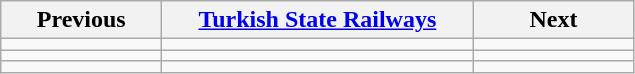<table class="wikitable">
<tr>
<th width=100>Previous</th>
<th width=200><a href='#'>Turkish State Railways</a></th>
<th width=100>Next</th>
</tr>
<tr>
<td></td>
<td></td>
<td></td>
</tr>
<tr>
<td></td>
<td></td>
<td></td>
</tr>
<tr>
<td></td>
<td></td>
<td></td>
</tr>
</table>
